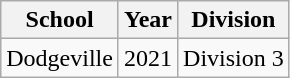<table class="wikitable">
<tr>
<th>School</th>
<th>Year</th>
<th>Division</th>
</tr>
<tr>
<td>Dodgeville</td>
<td>2021</td>
<td>Division 3</td>
</tr>
</table>
